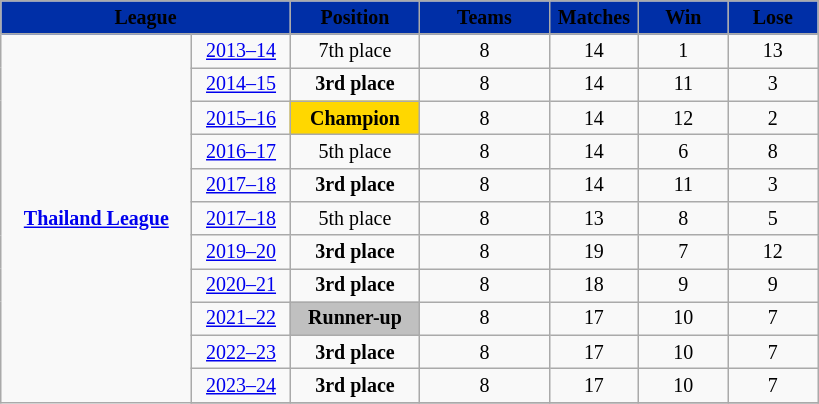<table class="wikitable" style= "text-align:center; font-size:10pt;">
<tr style= "background: #002FA7; font-weight:bold;">
<td colspan="2" style="width:14em;"><span>League</span></td>
<td style="width:6em;"><span>Position</span></td>
<td style="width:6em;"><span>Teams</span></td>
<td style="width:4em;"><span>Matches</span></td>
<td style="width:4em;"><span>Win</span></td>
<td style="width:4em;"><span>Lose</span></td>
</tr>
<tr>
<td rowspan="15"><strong><a href='#'>Thailand League</a></strong></td>
</tr>
<tr>
<td><a href='#'>2013–14</a></td>
<td>7th place</td>
<td align="center">8</td>
<td align="center">14</td>
<td align="center">1</td>
<td align="center">13</td>
</tr>
<tr>
<td><a href='#'>2014–15</a></td>
<td><strong>3rd place</strong></td>
<td align="center">8</td>
<td align="center">14</td>
<td align="center">11</td>
<td align="center">3</td>
</tr>
<tr>
<td><a href='#'>2015–16</a></td>
<td bgcolor="gold"><strong>Champion</strong></td>
<td align="center">8</td>
<td align="center">14</td>
<td align="center">12</td>
<td align="center">2</td>
</tr>
<tr>
<td><a href='#'>2016–17</a></td>
<td>5th place</td>
<td align="center">8</td>
<td align="center">14</td>
<td align="center">6</td>
<td align="center">8</td>
</tr>
<tr>
<td><a href='#'>2017–18</a></td>
<td><strong>3rd place</strong></td>
<td align="center">8</td>
<td align="center">14</td>
<td align="center">11</td>
<td align="center">3</td>
</tr>
<tr>
<td><a href='#'>2017–18</a></td>
<td>5th place</td>
<td align="center">8</td>
<td align="center">13</td>
<td align="center">8</td>
<td align="center">5</td>
</tr>
<tr>
<td><a href='#'>2019–20</a></td>
<td><strong>3rd place</strong></td>
<td align="center">8</td>
<td align="center">19</td>
<td align="center">7</td>
<td align="center">12</td>
</tr>
<tr>
<td><a href='#'>2020–21</a></td>
<td><strong>3rd place</strong></td>
<td align="center">8</td>
<td align="center">18</td>
<td align="center">9</td>
<td align="center">9</td>
</tr>
<tr>
<td><a href='#'>2021–22</a></td>
<td bgcolor="Silver"><strong>Runner-up</strong></td>
<td align="center">8</td>
<td align="center">17</td>
<td align="center">10</td>
<td align="center">7</td>
</tr>
<tr>
<td><a href='#'>2022–23</a></td>
<td><strong>3rd place</strong></td>
<td align="center">8</td>
<td align="center">17</td>
<td align="center">10</td>
<td align="center">7</td>
</tr>
<tr>
<td><a href='#'>2023–24</a></td>
<td><strong>3rd place</strong></td>
<td align="center">8</td>
<td align="center">17</td>
<td align="center">10</td>
<td align="center">7</td>
</tr>
<tr>
</tr>
</table>
